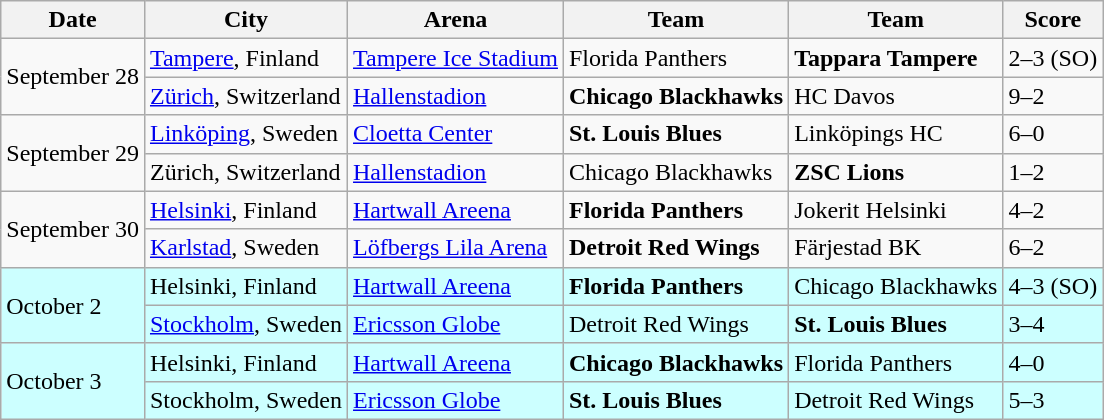<table class="wikitable">
<tr>
<th>Date</th>
<th>City</th>
<th>Arena</th>
<th>Team</th>
<th>Team</th>
<th>Score</th>
</tr>
<tr>
<td rowspan="2">September 28</td>
<td><a href='#'>Tampere</a>, Finland</td>
<td><a href='#'>Tampere Ice Stadium</a></td>
<td>Florida Panthers</td>
<td><strong>Tappara Tampere</strong></td>
<td>2–3 (SO)</td>
</tr>
<tr>
<td><a href='#'>Zürich</a>, Switzerland</td>
<td><a href='#'>Hallenstadion</a></td>
<td><strong>Chicago Blackhawks</strong></td>
<td>HC Davos</td>
<td>9–2</td>
</tr>
<tr>
<td rowspan="2">September 29</td>
<td><a href='#'>Linköping</a>, Sweden</td>
<td><a href='#'>Cloetta Center</a></td>
<td><strong>St. Louis Blues</strong></td>
<td>Linköpings HC</td>
<td>6–0</td>
</tr>
<tr>
<td>Zürich, Switzerland</td>
<td><a href='#'>Hallenstadion</a></td>
<td>Chicago Blackhawks</td>
<td><strong>ZSC Lions</strong></td>
<td>1–2</td>
</tr>
<tr>
<td rowspan="2">September 30</td>
<td><a href='#'>Helsinki</a>, Finland</td>
<td><a href='#'>Hartwall Areena</a></td>
<td><strong>Florida Panthers</strong></td>
<td>Jokerit Helsinki</td>
<td>4–2</td>
</tr>
<tr>
<td><a href='#'>Karlstad</a>, Sweden</td>
<td><a href='#'>Löfbergs Lila Arena</a></td>
<td><strong>Detroit Red Wings</strong></td>
<td>Färjestad BK</td>
<td>6–2</td>
</tr>
<tr bgcolor="#ccffff">
<td rowspan="2">October 2</td>
<td>Helsinki, Finland</td>
<td><a href='#'>Hartwall Areena</a></td>
<td><strong>Florida Panthers</strong></td>
<td>Chicago Blackhawks</td>
<td>4–3 (SO)</td>
</tr>
<tr bgcolor="#ccffff">
<td><a href='#'>Stockholm</a>, Sweden</td>
<td><a href='#'>Ericsson Globe</a></td>
<td>Detroit Red Wings</td>
<td><strong>St. Louis Blues</strong></td>
<td>3–4</td>
</tr>
<tr bgcolor="#ccffff">
<td rowspan="2">October 3</td>
<td>Helsinki, Finland</td>
<td><a href='#'>Hartwall Areena</a></td>
<td><strong>Chicago Blackhawks</strong></td>
<td>Florida Panthers</td>
<td>4–0</td>
</tr>
<tr bgcolor="#ccffff">
<td>Stockholm, Sweden</td>
<td><a href='#'>Ericsson Globe</a></td>
<td><strong>St. Louis Blues</strong></td>
<td>Detroit Red Wings</td>
<td>5–3</td>
</tr>
</table>
